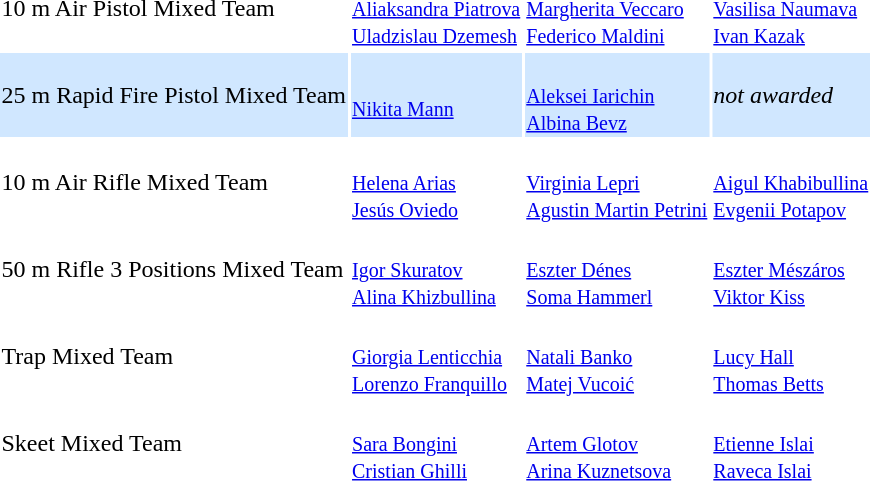<table>
<tr>
<td>10 m Air Pistol Mixed Team</td>
<td><br><small><a href='#'>Aliaksandra Piatrova</a><br><a href='#'>Uladzislau Dzemesh</a></small></td>
<td><br><small><a href='#'>Margherita Veccaro</a><br><a href='#'>Federico Maldini</a></small></td>
<td><br><small><a href='#'>Vasilisa Naumava</a><br><a href='#'>Ivan Kazak</a></small></td>
</tr>
<tr bgcolor=#D0E7FF>
<td>25 m Rapid Fire Pistol Mixed Team</td>
<td><br><small><a href='#'>Nikita Mann</a><br></small></td>
<td><br><small><a href='#'>Aleksei Iarichin</a><br><a href='#'>Albina Bevz</a></small></td>
<td><em>not awarded</em></td>
</tr>
<tr>
<td>10 m Air Rifle Mixed Team</td>
<td><br><small><a href='#'>Helena Arias</a><br><a href='#'>Jesús Oviedo</a></small></td>
<td><br><small><a href='#'>Virginia Lepri</a><br><a href='#'>Agustin Martin Petrini</a></small></td>
<td><br><small><a href='#'>Aigul Khabibullina</a><br><a href='#'>Evgenii Potapov</a></small></td>
</tr>
<tr>
<td>50 m Rifle 3 Positions Mixed Team</td>
<td><br><small><a href='#'>Igor Skuratov</a><br><a href='#'>Alina Khizbullina</a></small></td>
<td><br><small><a href='#'>Eszter Dénes</a><br><a href='#'>Soma Hammerl</a></small></td>
<td><br><small><a href='#'>Eszter Mészáros</a><br><a href='#'>Viktor Kiss</a></small></td>
</tr>
<tr>
<td>Trap Mixed Team</td>
<td><br><small><a href='#'>Giorgia Lenticchia</a><br><a href='#'>Lorenzo Franquillo</a></small></td>
<td><br><small><a href='#'>Natali Banko</a><br><a href='#'>Matej Vucoić</a></small></td>
<td><br><small><a href='#'>Lucy Hall</a><br><a href='#'>Thomas Betts</a></small></td>
</tr>
<tr>
<td>Skeet Mixed Team</td>
<td><br><small><a href='#'>Sara Bongini</a><br><a href='#'>Cristian Ghilli</a></small></td>
<td><br><small><a href='#'>Artem Glotov</a><br><a href='#'>Arina Kuznetsova</a></small></td>
<td><br><small><a href='#'>Etienne Islai</a><br><a href='#'>Raveca Islai</a></small></td>
</tr>
</table>
